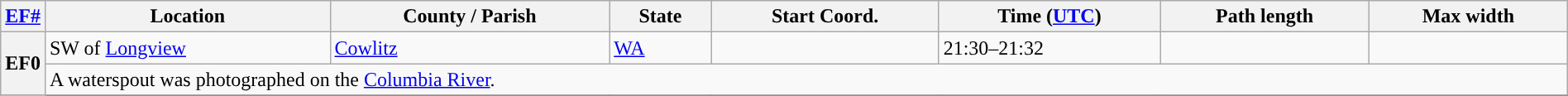<table class="wikitable sortable" style="width:100%;">
<tr>
<th scope="col" width="2%" align="center"><a href='#'>EF#</a></th>
<th scope="col" align="center" class="unsortable">Location</th>
<th scope="col" align="center" class="unsortable">County / Parish</th>
<th scope="col" align="center">State</th>
<th scope="col" align="center">Start Coord.</th>
<th scope="col" align="center">Time (<a href='#'>UTC</a>)</th>
<th scope="col" align="center">Path length</th>
<th scope="col" align="center">Max width</th>
</tr>
<tr>
<th scope="row" rowspan="2" style="background-color:#">EF0</th>
<td>SW of <a href='#'>Longview</a></td>
<td><a href='#'>Cowlitz</a></td>
<td><a href='#'>WA</a></td>
<td></td>
<td>21:30–21:32</td>
<td></td>
<td></td>
</tr>
<tr class="expand-child">
<td colspan="8" style=" border-bottom: 1px solid black;">A waterspout was photographed on the <a href='#'>Columbia River</a>.</td>
</tr>
<tr>
</tr>
</table>
